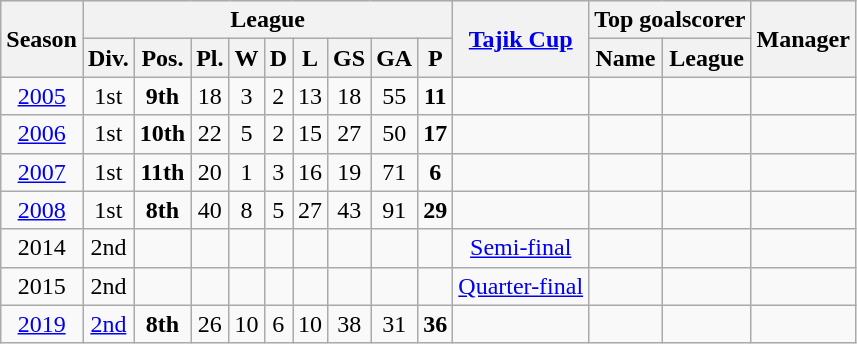<table class="wikitable">
<tr style="background:#efefef;">
<th rowspan="2">Season</th>
<th colspan="9">League</th>
<th rowspan="2"><a href='#'>Tajik Cup</a></th>
<th colspan="2">Top goalscorer</th>
<th rowspan="2">Manager</th>
</tr>
<tr>
<th>Div.</th>
<th>Pos.</th>
<th>Pl.</th>
<th>W</th>
<th>D</th>
<th>L</th>
<th>GS</th>
<th>GA</th>
<th>P</th>
<th>Name</th>
<th>League</th>
</tr>
<tr>
<td align=center><a href='#'>2005</a></td>
<td align=center>1st</td>
<td align=center><strong>9th</strong></td>
<td align=center>18</td>
<td align=center>3</td>
<td align=center>2</td>
<td align=center>13</td>
<td align=center>18</td>
<td align=center>55</td>
<td align=center><strong>11</strong></td>
<td align=center></td>
<td align=center></td>
<td align=center></td>
<td align=center></td>
</tr>
<tr>
<td align=center><a href='#'>2006</a></td>
<td align=center>1st</td>
<td align=center><strong>10th</strong></td>
<td align=center>22</td>
<td align=center>5</td>
<td align=center>2</td>
<td align=center>15</td>
<td align=center>27</td>
<td align=center>50</td>
<td align=center><strong>17</strong></td>
<td align=center></td>
<td align=center></td>
<td align=center></td>
<td align=center></td>
</tr>
<tr>
<td align=center><a href='#'>2007</a></td>
<td align=center>1st</td>
<td align=center><strong>11th</strong></td>
<td align=center>20</td>
<td align=center>1</td>
<td align=center>3</td>
<td align=center>16</td>
<td align=center>19</td>
<td align=center>71</td>
<td align=center><strong>6</strong></td>
<td align=center></td>
<td align=center></td>
<td align=center></td>
<td align=center></td>
</tr>
<tr>
<td align=center><a href='#'>2008</a></td>
<td align=center>1st</td>
<td align=center><strong>8th</strong></td>
<td align=center>40</td>
<td align=center>8</td>
<td align=center>5</td>
<td align=center>27</td>
<td align=center>43</td>
<td align=center>91</td>
<td align=center><strong>29</strong></td>
<td align=center></td>
<td align=center></td>
<td align=center></td>
<td align=center></td>
</tr>
<tr>
<td align=center>2014</td>
<td align=center>2nd</td>
<td align=center><strong> </strong></td>
<td align=center></td>
<td align=center></td>
<td align=center></td>
<td align=center></td>
<td align=center></td>
<td align=center></td>
<td align=center><strong> </strong></td>
<td align=center><a href='#'>Semi-final</a></td>
<td align=center></td>
<td align=center></td>
<td align=center></td>
</tr>
<tr>
<td align=center>2015</td>
<td align=center>2nd</td>
<td align=center><strong> </strong></td>
<td align=center></td>
<td align=center></td>
<td align=center></td>
<td align=center></td>
<td align=center></td>
<td align=center></td>
<td align=center><strong> </strong></td>
<td align=center><a href='#'>Quarter-final</a></td>
<td align=center></td>
<td align=center></td>
<td align=center></td>
</tr>
<tr>
<td align=center><a href='#'>2019</a></td>
<td align=center><a href='#'>2nd</a></td>
<td align=center><strong>8th</strong></td>
<td align=center>26</td>
<td align=center>10</td>
<td align=center>6</td>
<td align=center>10</td>
<td align=center>38</td>
<td align=center>31</td>
<td align=center><strong>36</strong></td>
<td align=center></td>
<td align=center></td>
<td align=center></td>
<td align=center></td>
</tr>
</table>
